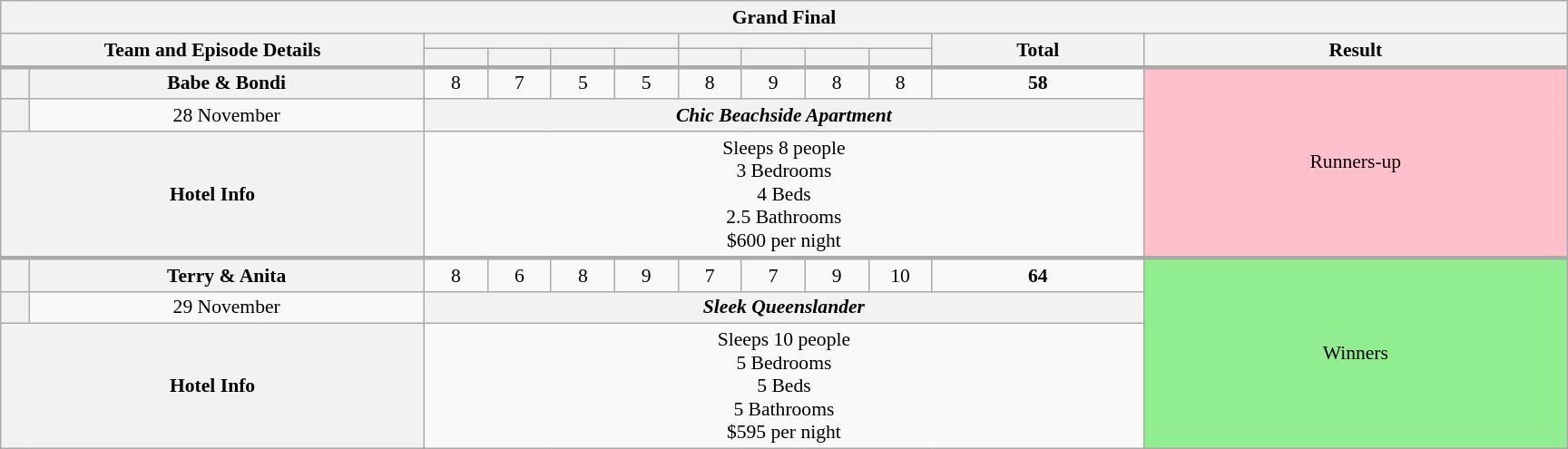<table class="wikitable plainrowheaders" style="text-align:center; font-size:90%; width:80em;">
<tr>
<th colspan="12" >Grand Final</th>
</tr>
<tr>
<th scope="col" rowspan="2" colspan="2" style="width:20%;">Team and Episode Details</th>
<th scope="col" colspan="4" style="width:15%;"></th>
<th scope="col" colspan=4 style="width:15%;"></th>
<th scope="col" rowspan="2" style="width:10%;">Total<br></th>
<th scope="col" rowspan="2" style="width:20%;">Result</th>
</tr>
<tr>
<th scope="col" style="width:3%;"></th>
<th scope="col" style="width:3%;"></th>
<th scope="col" style="width:3%;"></th>
<th scope="col" style="width:3%;"></th>
<th scope="col" style="width:3%;"></th>
<th scope="col" style="width:3%;"></th>
<th scope="col" style="width:3%;"></th>
<th scope="col" style="width:3%;"></th>
</tr>
<tr style="border-top:3px solid #aaa;">
</tr>
<tr>
<th></th>
<th style="text-align:centre">Babe & Bondi</th>
<td>8</td>
<td>7</td>
<td>5</td>
<td>5</td>
<td>8</td>
<td>9</td>
<td>8</td>
<td>8</td>
<td><strong>58</strong></td>
<td rowspan="3" style="background:pink">Runners-up</td>
</tr>
<tr>
<th></th>
<td>28 November</td>
<th colspan="9"><em>Chic Beachside Apartment</em></th>
</tr>
<tr>
<th colspan=2>Hotel Info</th>
<td colspan="9">Sleeps 8 people<br>3 Bedrooms<br>4 Beds<br>2.5 Bathrooms<br>$600 per night</td>
</tr>
<tr style="border-top:3px solid #aaa;">
<th></th>
<th style="text-align:centre">Terry & Anita</th>
<td>8</td>
<td>6</td>
<td>8</td>
<td>9</td>
<td>7</td>
<td>7</td>
<td>9</td>
<td>10</td>
<td><strong>64</strong></td>
<td rowspan="3" style="background:lightgreen">Winners</td>
</tr>
<tr>
<th></th>
<td>29 November</td>
<th colspan="9"><em>Sleek Queenslander</em></th>
</tr>
<tr>
<th colspan=2>Hotel Info</th>
<td colspan="9">Sleeps 10 people<br>5 Bedrooms<br>5 Beds<br>5 Bathrooms<br>$595 per night</td>
</tr>
</table>
